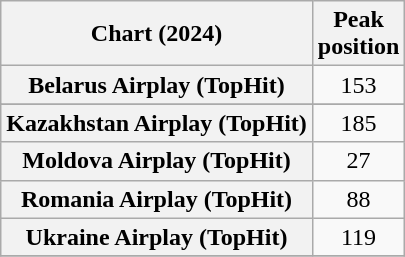<table class="wikitable sortable plainrowheaders" style="text-align:center">
<tr>
<th scope="col">Chart (2024)</th>
<th scope="col">Peak<br>position</th>
</tr>
<tr>
<th scope="row">Belarus Airplay (TopHit)</th>
<td>153</td>
</tr>
<tr>
</tr>
<tr>
<th scope="row">Kazakhstan Airplay (TopHit)</th>
<td>185</td>
</tr>
<tr>
<th scope="row">Moldova Airplay (TopHit)</th>
<td>27</td>
</tr>
<tr>
<th scope="row">Romania Airplay (TopHit)</th>
<td>88</td>
</tr>
<tr>
<th scope="row">Ukraine Airplay (TopHit)</th>
<td>119</td>
</tr>
<tr>
</tr>
</table>
